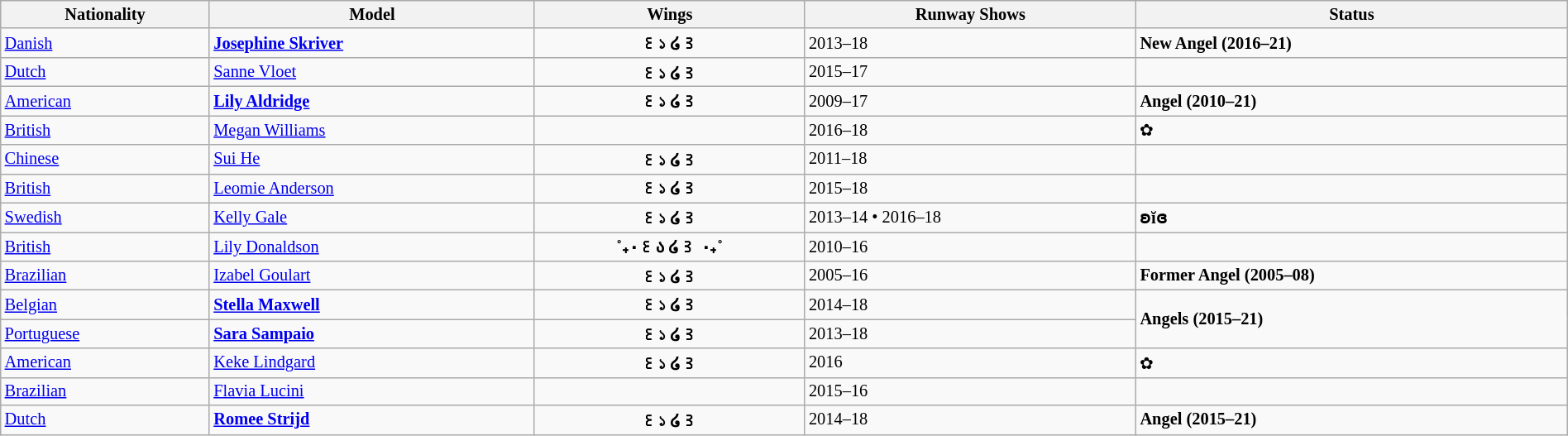<table class="wikitable" style="font-size:85%; width:100%;">
<tr>
<th>Nationality</th>
<th>Model</th>
<th>Wings</th>
<th>Runway Shows</th>
<th>Status</th>
</tr>
<tr>
<td> <a href='#'>Danish</a></td>
<td><strong><a href='#'>Josephine Skriver</a></strong></td>
<td align="center"><strong>꒰১ ໒꒱</strong></td>
<td>2013–18</td>
<td><strong>New  Angel (2016–21)</strong></td>
</tr>
<tr>
<td> <a href='#'>Dutch</a></td>
<td><a href='#'>Sanne Vloet</a></td>
<td align="center"><strong>꒰১ ໒꒱</strong></td>
<td>2015–17</td>
<td></td>
</tr>
<tr>
<td> <a href='#'>American</a></td>
<td><strong><a href='#'>Lily Aldridge</a></strong></td>
<td align="center"><strong>꒰১ ໒꒱</strong></td>
<td>2009–17</td>
<td><strong> Angel (2010–21)</strong></td>
</tr>
<tr>
<td> <a href='#'>British</a></td>
<td><a href='#'>Megan Williams</a></td>
<td></td>
<td>2016–18</td>
<td>✿</td>
</tr>
<tr>
<td> <a href='#'>Chinese</a></td>
<td><a href='#'>Sui He</a></td>
<td align="center"><strong>꒰১ ໒꒱</strong></td>
<td>2011–18</td>
<td></td>
</tr>
<tr>
<td> <a href='#'>British</a></td>
<td><a href='#'>Leomie Anderson</a></td>
<td align="center"><strong>꒰১ ໒꒱</strong></td>
<td>2015–18</td>
<td></td>
</tr>
<tr>
<td> <a href='#'>Swedish</a></td>
<td><a href='#'>Kelly Gale</a></td>
<td align="center"><strong>꒰১ ໒꒱</strong></td>
<td>2013–14 • 2016–18</td>
<td><strong>ʚĭɞ</strong></td>
</tr>
<tr>
<td> <a href='#'>British</a></td>
<td><a href='#'>Lily Donaldson</a></td>
<td align="center"><strong>˚₊‧꒰ა ໒꒱ ‧₊˚</strong></td>
<td>2010–16</td>
<td></td>
</tr>
<tr>
<td> <a href='#'>Brazilian</a></td>
<td><a href='#'>Izabel Goulart</a></td>
<td align="center"><strong>꒰১ ໒꒱</strong></td>
<td>2005–16</td>
<td><strong>Former  Angel (2005–08)</strong></td>
</tr>
<tr>
<td> <a href='#'>Belgian</a></td>
<td><strong><a href='#'>Stella Maxwell</a></strong></td>
<td align="center"><strong>꒰১ ໒꒱</strong></td>
<td>2014–18</td>
<td rowspan="2"><strong> Angels (2015–21)</strong></td>
</tr>
<tr>
<td> <a href='#'>Portuguese</a></td>
<td><strong><a href='#'>Sara Sampaio</a></strong></td>
<td align="center"><strong>꒰১ ໒꒱</strong></td>
<td>2013–18</td>
</tr>
<tr>
<td> <a href='#'>American</a></td>
<td><a href='#'>Keke Lindgard</a></td>
<td align="center"><strong>꒰১ ໒꒱</strong></td>
<td>2016</td>
<td>✿</td>
</tr>
<tr>
<td> <a href='#'>Brazilian</a></td>
<td><a href='#'>Flavia Lucini</a></td>
<td></td>
<td>2015–16</td>
<td></td>
</tr>
<tr>
<td> <a href='#'>Dutch</a></td>
<td><strong><a href='#'>Romee Strijd</a></strong></td>
<td align="center"><strong>꒰১ ໒꒱</strong></td>
<td>2014–18</td>
<td><strong> Angel (2015–21)</strong></td>
</tr>
</table>
